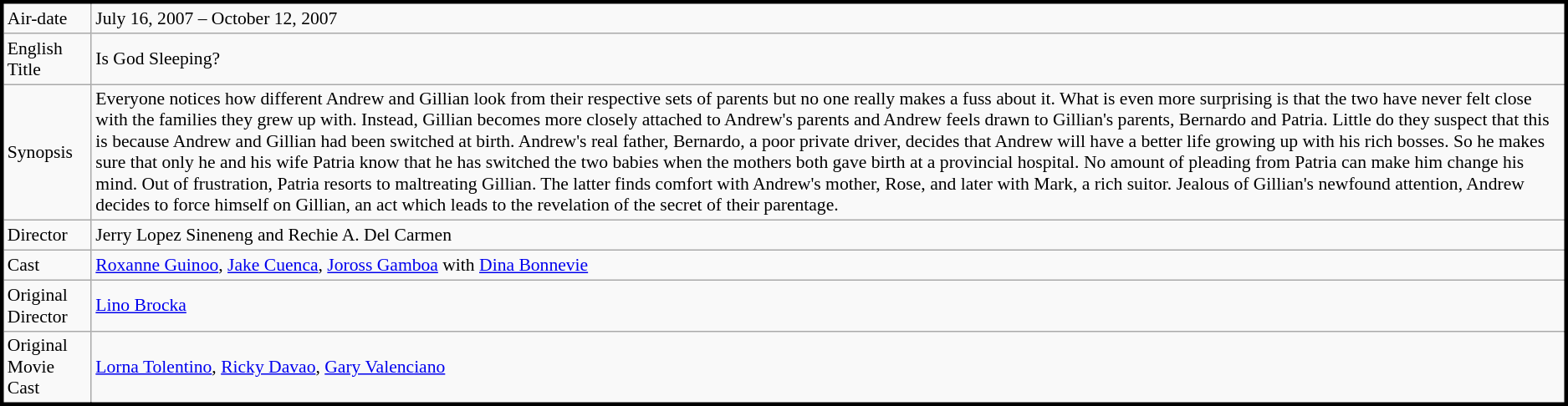<table class="wikitable" style="border:#000 solid; font-size:90%;">
<tr>
<td>Air-date</td>
<td>July 16, 2007 – October 12, 2007</td>
</tr>
<tr>
<td>English Title</td>
<td>Is God Sleeping?</td>
</tr>
<tr>
<td>Synopsis</td>
<td>Everyone notices how different Andrew and Gillian look from their respective sets of parents but no one really makes a fuss about it. What is even more surprising is that the two have never felt close with the families they grew up with. Instead, Gillian becomes more closely attached to Andrew's parents and Andrew feels drawn to Gillian's parents, Bernardo and Patria. Little do they suspect that this is because Andrew and Gillian had been switched at birth. Andrew's real father, Bernardo, a poor private driver, decides that Andrew will have a better life growing up with his rich bosses. So he makes sure that only he and his wife Patria know that he has switched the two babies when the mothers both gave birth at a provincial hospital. No amount of pleading from Patria can make him change his mind. Out of frustration, Patria resorts to maltreating Gillian. The latter finds comfort with Andrew's mother, Rose, and later with Mark, a rich suitor. Jealous of Gillian's newfound attention, Andrew decides to force himself on Gillian, an act which leads to the revelation of the secret of their parentage.</td>
</tr>
<tr>
<td>Director</td>
<td>Jerry Lopez Sineneng and Rechie A. Del Carmen</td>
</tr>
<tr>
<td>Cast</td>
<td><a href='#'>Roxanne Guinoo</a>, <a href='#'>Jake Cuenca</a>, <a href='#'>Joross Gamboa</a> with <a href='#'>Dina Bonnevie</a></td>
</tr>
<tr>
<td>Original Director</td>
<td><a href='#'>Lino Brocka</a></td>
</tr>
<tr>
<td>Original Movie Cast</td>
<td><a href='#'>Lorna Tolentino</a>, <a href='#'>Ricky Davao</a>, <a href='#'>Gary Valenciano</a></td>
</tr>
</table>
